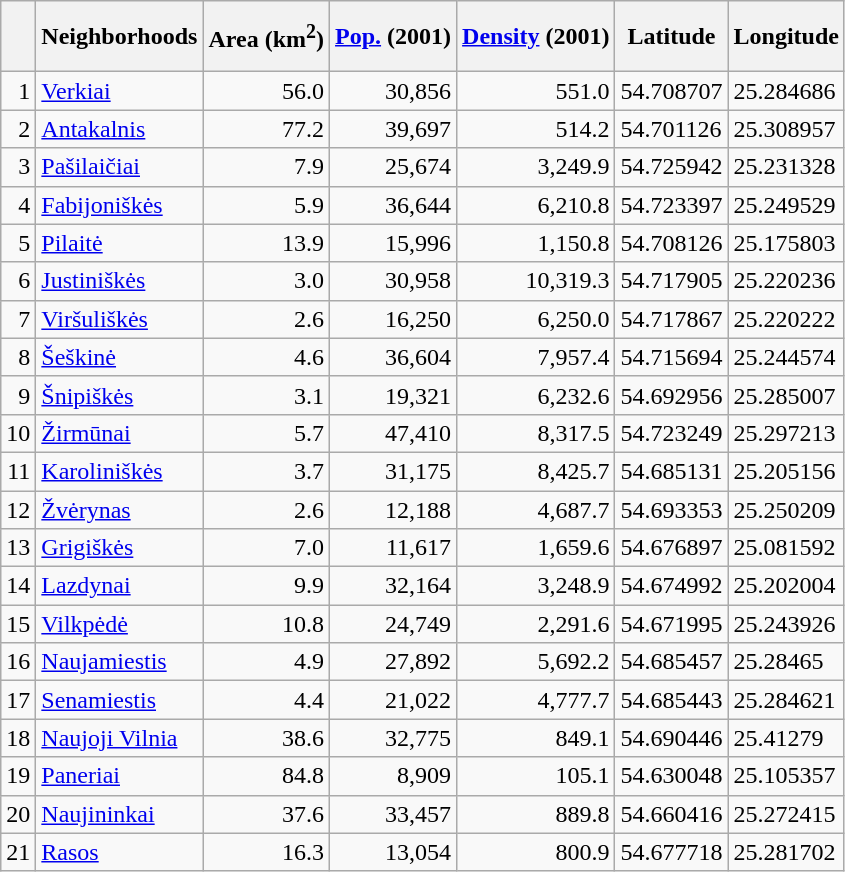<table class="sortable wikitable" style="text-align: left; margin: 0 0 0 0;">
<tr>
<th height=40px> </th>
<th>Neighborhoods</th>
<th>Area (km<sup>2</sup>)</th>
<th><a href='#'>Pop.</a> (2001)</th>
<th><a href='#'>Density</a> (2001)</th>
<th>Latitude</th>
<th>Longitude</th>
</tr>
<tr>
<td align=right>1</td>
<td><a href='#'>Verkiai</a></td>
<td align=right>56.0</td>
<td align=right>30,856</td>
<td align=right>551.0</td>
<td>54.708707</td>
<td>25.284686</td>
</tr>
<tr>
<td align=right>2</td>
<td><a href='#'>Antakalnis</a></td>
<td align=right>77.2</td>
<td align=right>39,697</td>
<td align=right>514.2</td>
<td>54.701126</td>
<td>25.308957</td>
</tr>
<tr>
<td align=right>3</td>
<td><a href='#'>Pašilaičiai</a></td>
<td align=right>7.9</td>
<td align=right>25,674</td>
<td align=right>3,249.9</td>
<td>54.725942</td>
<td>25.231328</td>
</tr>
<tr>
<td align=right>4</td>
<td><a href='#'>Fabijoniškės</a></td>
<td align=right>5.9</td>
<td align=right>36,644</td>
<td align=right>6,210.8</td>
<td>54.723397</td>
<td>25.249529</td>
</tr>
<tr>
<td align=right>5</td>
<td><a href='#'>Pilaitė</a></td>
<td align=right>13.9</td>
<td align=right>15,996</td>
<td align=right>1,150.8</td>
<td>54.708126</td>
<td>25.175803</td>
</tr>
<tr>
<td align=right>6</td>
<td><a href='#'>Justiniškės</a></td>
<td align=right>3.0</td>
<td align=right>30,958</td>
<td align=right>10,319.3</td>
<td>54.717905</td>
<td>25.220236</td>
</tr>
<tr>
<td align=right>7</td>
<td><a href='#'>Viršuliškės</a></td>
<td align=right>2.6</td>
<td align=right>16,250</td>
<td align=right>6,250.0</td>
<td>54.717867</td>
<td>25.220222</td>
</tr>
<tr>
<td align=right>8</td>
<td><a href='#'>Šeškinė</a></td>
<td align=right>4.6</td>
<td align=right>36,604</td>
<td align=right>7,957.4</td>
<td>54.715694</td>
<td>25.244574</td>
</tr>
<tr>
<td align=right>9</td>
<td><a href='#'>Šnipiškės</a></td>
<td align=right>3.1</td>
<td align=right>19,321</td>
<td align=right>6,232.6</td>
<td>54.692956</td>
<td>25.285007</td>
</tr>
<tr>
<td align=right>10</td>
<td><a href='#'>Žirmūnai</a></td>
<td align=right>5.7</td>
<td align=right>47,410</td>
<td align=right>8,317.5</td>
<td>54.723249</td>
<td>25.297213</td>
</tr>
<tr>
<td align=right>11</td>
<td><a href='#'>Karoliniškės</a></td>
<td align=right>3.7</td>
<td align=right>31,175</td>
<td align=right>8,425.7</td>
<td>54.685131</td>
<td>25.205156</td>
</tr>
<tr>
<td align=right>12</td>
<td><a href='#'>Žvėrynas</a></td>
<td align=right>2.6</td>
<td align=right>12,188</td>
<td align=right>4,687.7</td>
<td>54.693353</td>
<td>25.250209</td>
</tr>
<tr>
<td align=right>13</td>
<td><a href='#'>Grigiškės</a></td>
<td align=right>7.0</td>
<td align=right>11,617</td>
<td align=right>1,659.6</td>
<td>54.676897</td>
<td>25.081592</td>
</tr>
<tr>
<td align=right>14</td>
<td><a href='#'>Lazdynai</a></td>
<td align=right>9.9</td>
<td align=right>32,164</td>
<td align=right>3,248.9</td>
<td>54.674992</td>
<td>25.202004</td>
</tr>
<tr>
<td align=right>15</td>
<td><a href='#'>Vilkpėdė</a></td>
<td align=right>10.8</td>
<td align=right>24,749</td>
<td align=right>2,291.6</td>
<td>54.671995</td>
<td>25.243926</td>
</tr>
<tr>
<td align=right>16</td>
<td><a href='#'>Naujamiestis</a></td>
<td align=right>4.9</td>
<td align=right>27,892</td>
<td align=right>5,692.2</td>
<td>54.685457</td>
<td>25.28465</td>
</tr>
<tr>
<td align=right>17</td>
<td><a href='#'>Senamiestis</a></td>
<td align=right>4.4</td>
<td align=right>21,022</td>
<td align=right>4,777.7</td>
<td>54.685443</td>
<td>25.284621</td>
</tr>
<tr>
<td align=right>18</td>
<td><a href='#'>Naujoji Vilnia</a></td>
<td align=right>38.6</td>
<td align=right>32,775</td>
<td align=right>849.1</td>
<td>54.690446</td>
<td>25.41279</td>
</tr>
<tr>
<td align=right>19</td>
<td><a href='#'>Paneriai</a></td>
<td align=right>84.8</td>
<td align=right>8,909</td>
<td align=right>105.1</td>
<td>54.630048</td>
<td>25.105357</td>
</tr>
<tr>
<td align=right>20</td>
<td><a href='#'>Naujininkai</a></td>
<td align=right>37.6</td>
<td align=right>33,457</td>
<td align=right>889.8</td>
<td>54.660416</td>
<td>25.272415</td>
</tr>
<tr>
<td align=right>21</td>
<td><a href='#'>Rasos</a></td>
<td align=right>16.3</td>
<td align=right>13,054</td>
<td align=right>800.9</td>
<td>54.677718</td>
<td>25.281702</td>
</tr>
</table>
